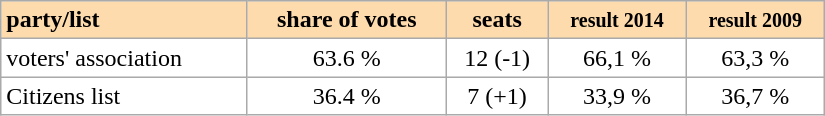<table class=wikitable width=550>
<tr bgcolor="#fedbac" align=center>
<td align="left"><strong>party/list</strong></td>
<td><strong>share of votes</strong></td>
<td><strong>seats</strong></td>
<td><strong><small>result 2014</small></strong></td>
<td><strong><small>result 2009</small><em></td>
</tr>
<tr align="center" bgcolor="#ffffff" |>
<td align="left">voters' association</td>
<td>63.6 %</td>
<td>12 (-1)</td>
<td>66,1 %</td>
<td>63,3 %</td>
</tr>
<tr align="center" bgcolor="#ffffff" |>
<td align="left">Citizens list</td>
<td>36.4 %</td>
<td>7 (+1)</td>
<td>33,9 %</td>
<td>36,7 %</td>
</tr>
</table>
